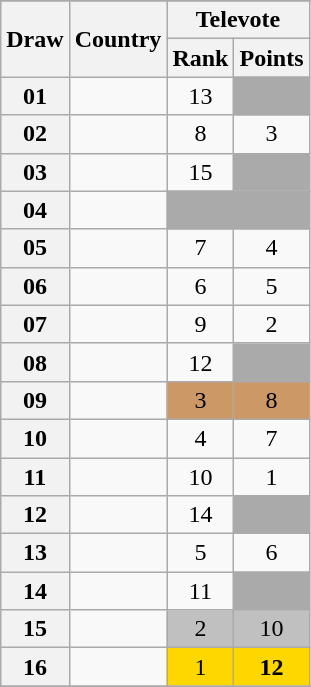<table class="sortable wikitable collapsible plainrowheaders" style="text-align:center;">
<tr>
</tr>
<tr>
<th scope="col" rowspan="2">Draw</th>
<th scope="col" rowspan="2">Country</th>
<th scope="col" colspan="2">Televote</th>
</tr>
<tr>
<th scope="col">Rank</th>
<th scope="col">Points</th>
</tr>
<tr>
<th scope="row" style="text-align:center;">01</th>
<td style="text-align:left;"></td>
<td>13</td>
<td style="background:#AAAAAA;"></td>
</tr>
<tr>
<th scope="row" style="text-align:center;">02</th>
<td style="text-align:left;"></td>
<td>8</td>
<td>3</td>
</tr>
<tr>
<th scope="row" style="text-align:center;">03</th>
<td style="text-align:left;"></td>
<td>15</td>
<td style="background:#AAAAAA;"></td>
</tr>
<tr class=sortbottom>
<th scope="row" style="text-align:center;">04</th>
<td style="text-align:left;"></td>
<td style="background:#AAAAAA;"></td>
<td style="background:#AAAAAA;"></td>
</tr>
<tr>
<th scope="row" style="text-align:center;">05</th>
<td style="text-align:left;"></td>
<td>7</td>
<td>4</td>
</tr>
<tr>
<th scope="row" style="text-align:center;">06</th>
<td style="text-align:left;"></td>
<td>6</td>
<td>5</td>
</tr>
<tr>
<th scope="row" style="text-align:center;">07</th>
<td style="text-align:left;"></td>
<td>9</td>
<td>2</td>
</tr>
<tr>
<th scope="row" style="text-align:center;">08</th>
<td style="text-align:left;"></td>
<td>12</td>
<td style="background:#AAAAAA;"></td>
</tr>
<tr>
<th scope="row" style="text-align:center;">09</th>
<td style="text-align:left;"></td>
<td style="background:#CC9966;">3</td>
<td style="background:#CC9966;">8</td>
</tr>
<tr>
<th scope="row" style="text-align:center;">10</th>
<td style="text-align:left;"></td>
<td>4</td>
<td>7</td>
</tr>
<tr>
<th scope="row" style="text-align:center;">11</th>
<td style="text-align:left;"></td>
<td>10</td>
<td>1</td>
</tr>
<tr>
<th scope="row" style="text-align:center;">12</th>
<td style="text-align:left;"></td>
<td>14</td>
<td style="background:#AAAAAA;"></td>
</tr>
<tr>
<th scope="row" style="text-align:center;">13</th>
<td style="text-align:left;"></td>
<td>5</td>
<td>6</td>
</tr>
<tr>
<th scope="row" style="text-align:center;">14</th>
<td style="text-align:left;"></td>
<td>11</td>
<td style="background:#AAAAAA;"></td>
</tr>
<tr>
<th scope="row" style="text-align:center;">15</th>
<td style="text-align:left;"></td>
<td style="background:silver;">2</td>
<td style="background:silver;">10</td>
</tr>
<tr>
<th scope="row" style="text-align:center;">16</th>
<td style="text-align:left;"></td>
<td style="background:gold;">1</td>
<td style="background:gold;"><strong>12</strong></td>
</tr>
<tr>
</tr>
</table>
